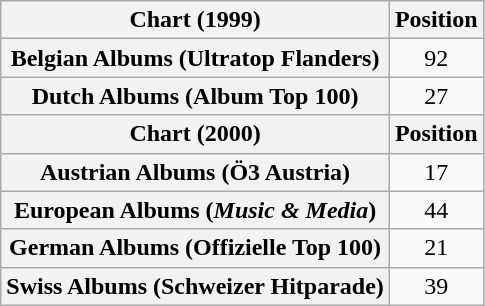<table class="wikitable plainrowheaders" style="text-align:center;">
<tr>
<th scope="col">Chart (1999)</th>
<th scope="col">Position</th>
</tr>
<tr>
<th scope="row">Belgian Albums (Ultratop Flanders)</th>
<td>92</td>
</tr>
<tr>
<th scope="row">Dutch Albums (Album Top 100)</th>
<td>27</td>
</tr>
<tr>
<th scope="col">Chart (2000)</th>
<th scope="col">Position</th>
</tr>
<tr>
<th scope="row">Austrian Albums (Ö3 Austria)</th>
<td>17</td>
</tr>
<tr>
<th scope="row">European Albums (<em>Music & Media</em>)</th>
<td>44</td>
</tr>
<tr>
<th scope="row">German Albums (Offizielle Top 100)</th>
<td>21</td>
</tr>
<tr>
<th scope="row">Swiss Albums (Schweizer Hitparade)</th>
<td>39</td>
</tr>
</table>
